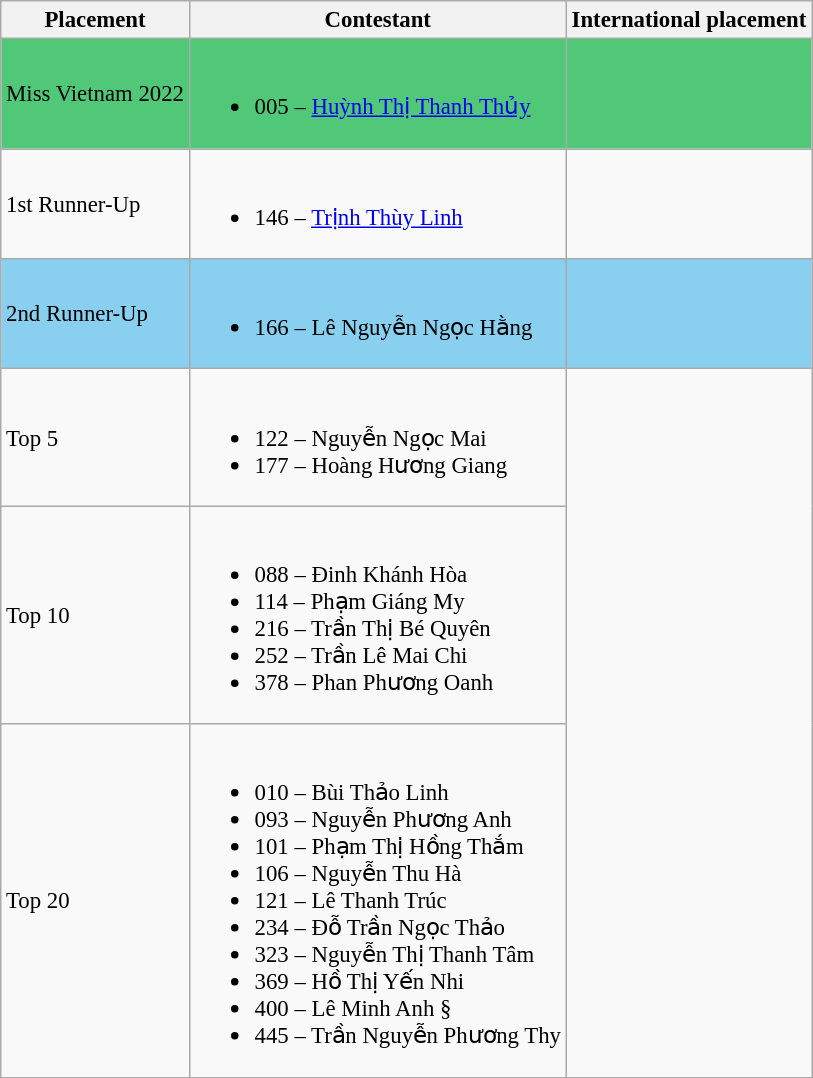<table class="wikitable sortable" style="font-size: 95%;">
<tr>
<th>Placement</th>
<th>Contestant</th>
<th>International placement</th>
</tr>
<tr style="background-color:#50C878;">
<td>Miss Vietnam 2022</td>
<td><br><ul><li>005 – <a href='#'>Huỳnh Thị Thanh Thủy</a></li></ul></td>
<td></td>
</tr>
<tr>
<td>1st Runner-Up</td>
<td><br><ul><li>146 – <a href='#'>Trịnh Thùy Linh</a></li></ul></td>
</tr>
<tr style="background-color:#89CFF0">
<td>2nd Runner-Up</td>
<td><br><ul><li>166 – Lê Nguyễn Ngọc Hằng</li></ul></td>
<td></td>
</tr>
<tr>
<td>Top 5</td>
<td><br><ul><li>122 – Nguyễn Ngọc Mai</li><li>177 – Hoàng Hương Giang</li></ul></td>
</tr>
<tr>
<td>Top 10</td>
<td><br><ul><li>088 – Đinh Khánh Hòa</li><li>114 – Phạm Giáng My</li><li>216 – Trần Thị Bé Quyên</li><li>252 – Trần Lê Mai Chi</li><li>378 – Phan Phương Oanh</li></ul></td>
</tr>
<tr>
<td>Top 20</td>
<td><br><ul><li>010 – Bùi Thảo Linh</li><li>093 – Nguyễn Phương Anh</li><li>101 – Phạm Thị Hồng Thắm</li><li>106 – Nguyễn Thu Hà</li><li>121 – Lê Thanh Trúc</li><li>234 – Đỗ Trần Ngọc Thảo</li><li>323 – Nguyễn Thị Thanh Tâm</li><li>369 – Hồ Thị Yến Nhi</li><li>400 – Lê Minh Anh §</li><li>445 – Trần Nguyễn Phương Thy</li></ul></td>
</tr>
</table>
